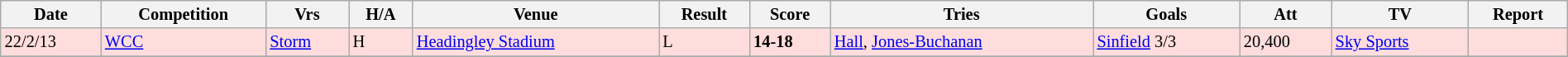<table class="wikitable" style="font-size:85%;" width="100%">
<tr>
<th>Date</th>
<th>Competition</th>
<th>Vrs</th>
<th>H/A</th>
<th>Venue</th>
<th>Result</th>
<th>Score</th>
<th>Tries</th>
<th>Goals</th>
<th>Att</th>
<th>TV</th>
<th>Report</th>
</tr>
<tr style="background:#ffdddd;" width=20 | >
<td>22/2/13</td>
<td><a href='#'>WCC</a></td>
<td><a href='#'>Storm</a></td>
<td>H</td>
<td><a href='#'>Headingley Stadium</a></td>
<td>L</td>
<td><strong>14-18</strong></td>
<td><a href='#'>Hall</a>, <a href='#'>Jones-Buchanan</a></td>
<td><a href='#'>Sinfield</a> 3/3</td>
<td>20,400</td>
<td><a href='#'>Sky Sports</a></td>
<td></td>
</tr>
<tr>
</tr>
</table>
